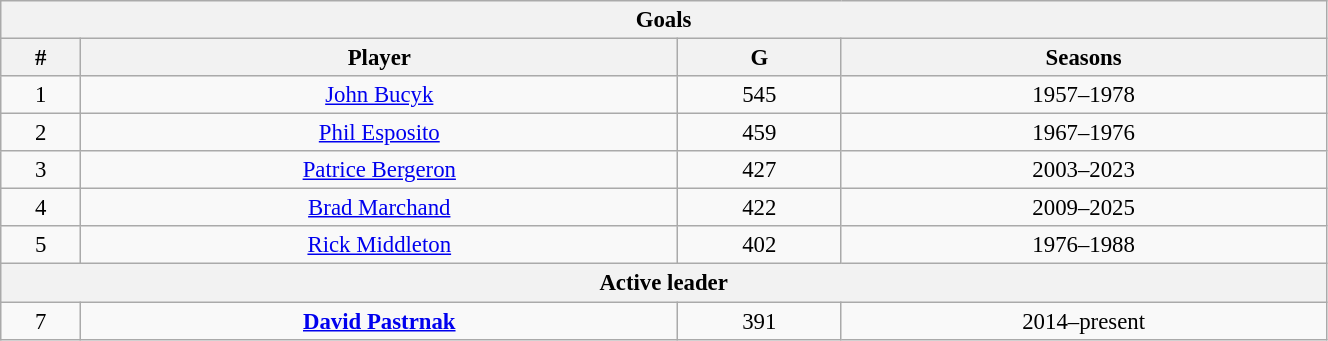<table class="wikitable" style="text-align: center; font-size: 95%" width="70%">
<tr>
<th colspan="4">Goals</th>
</tr>
<tr>
<th>#</th>
<th>Player</th>
<th>G</th>
<th>Seasons</th>
</tr>
<tr>
<td>1</td>
<td><a href='#'>John Bucyk</a></td>
<td>545</td>
<td>1957–1978</td>
</tr>
<tr>
<td>2</td>
<td><a href='#'>Phil Esposito</a></td>
<td>459</td>
<td>1967–1976</td>
</tr>
<tr>
<td>3</td>
<td><a href='#'>Patrice Bergeron</a></td>
<td>427</td>
<td>2003–2023</td>
</tr>
<tr>
<td>4</td>
<td><a href='#'>Brad Marchand</a></td>
<td>422</td>
<td>2009–2025</td>
</tr>
<tr>
<td>5</td>
<td><a href='#'>Rick Middleton</a></td>
<td>402</td>
<td>1976–1988</td>
</tr>
<tr>
<th colspan="4">Active leader</th>
</tr>
<tr>
<td>7</td>
<td><strong><a href='#'>David Pastrnak</a></strong></td>
<td>391</td>
<td>2014–present</td>
</tr>
</table>
